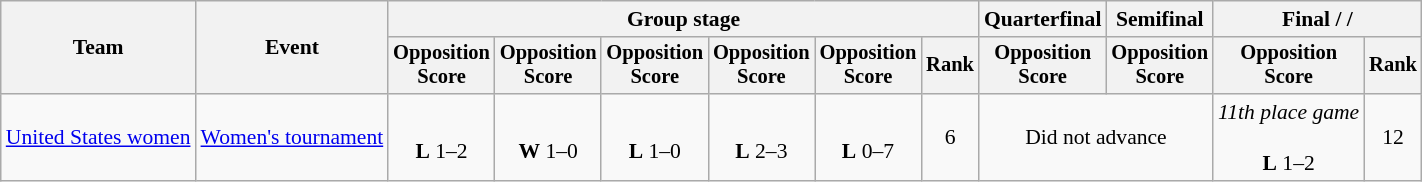<table class=wikitable style=font-size:90%;text-align:center>
<tr>
<th rowspan=2>Team</th>
<th rowspan=2>Event</th>
<th colspan=6>Group stage</th>
<th>Quarterfinal</th>
<th>Semifinal</th>
<th colspan=2>Final /  / </th>
</tr>
<tr style=font-size:95%>
<th>Opposition<br>Score</th>
<th>Opposition<br>Score</th>
<th>Opposition<br>Score</th>
<th>Opposition<br>Score</th>
<th>Opposition<br>Score</th>
<th>Rank</th>
<th>Opposition<br>Score</th>
<th>Opposition<br>Score</th>
<th>Opposition<br>Score</th>
<th>Rank</th>
</tr>
<tr>
<td align=left><a href='#'>United States women</a></td>
<td align=left><a href='#'>Women's tournament</a></td>
<td><br><strong>L</strong> 1–2</td>
<td><br><strong>W</strong> 1–0</td>
<td><br><strong>L</strong> 1–0</td>
<td><br><strong>L</strong> 2–3</td>
<td><br><strong>L</strong> 0–7</td>
<td>6</td>
<td colspan=2>Did not advance</td>
<td><em>11th place game</em><br><br><strong>L</strong> 1–2</td>
<td>12</td>
</tr>
</table>
